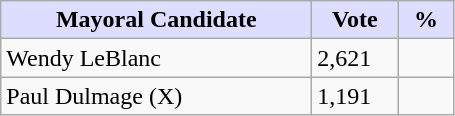<table class="wikitable">
<tr>
<th style="background:#ddf; width:200px;">Mayoral Candidate </th>
<th style="background:#ddf; width:50px;">Vote</th>
<th style="background:#ddf; width:30px;">%</th>
</tr>
<tr>
<td>Wendy LeBlanc</td>
<td>2,621</td>
<td></td>
</tr>
<tr>
<td>Paul Dulmage (X)</td>
<td>1,191</td>
<td></td>
</tr>
</table>
